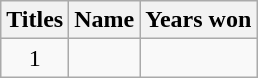<table class="wikitable style="font-size:100%; text-align: left; width:70%">
<tr>
<th>Titles</th>
<th>Name</th>
<th>Years won</th>
</tr>
<tr>
<td align=center>1</td>
<td></td>
<td></td>
</tr>
</table>
